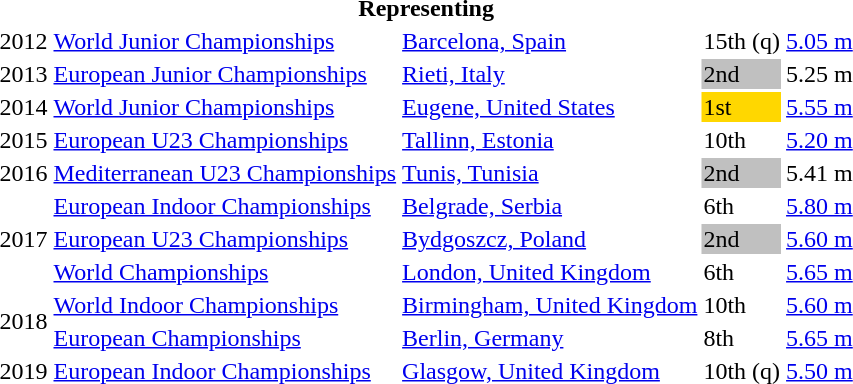<table>
<tr>
<th colspan="6">Representing </th>
</tr>
<tr>
<td>2012</td>
<td><a href='#'>World Junior Championships</a></td>
<td><a href='#'>Barcelona, Spain</a></td>
<td>15th (q)</td>
<td><a href='#'>5.05 m</a></td>
</tr>
<tr>
<td>2013</td>
<td><a href='#'>European Junior Championships</a></td>
<td><a href='#'>Rieti, Italy</a></td>
<td bgcolor=silver>2nd</td>
<td>5.25 m</td>
</tr>
<tr>
<td>2014</td>
<td><a href='#'>World Junior Championships</a></td>
<td><a href='#'>Eugene, United States</a></td>
<td bgcolor=gold>1st</td>
<td><a href='#'>5.55 m</a></td>
</tr>
<tr>
<td>2015</td>
<td><a href='#'>European U23 Championships</a></td>
<td><a href='#'>Tallinn, Estonia</a></td>
<td>10th</td>
<td><a href='#'>5.20 m</a></td>
</tr>
<tr>
<td>2016</td>
<td><a href='#'>Mediterranean U23 Championships</a></td>
<td><a href='#'>Tunis, Tunisia</a></td>
<td bgcolor=silver>2nd</td>
<td>5.41 m</td>
</tr>
<tr>
<td rowspan=3>2017</td>
<td><a href='#'>European Indoor Championships</a></td>
<td><a href='#'>Belgrade, Serbia</a></td>
<td>6th</td>
<td><a href='#'>5.80 m</a></td>
</tr>
<tr>
<td><a href='#'>European U23 Championships</a></td>
<td><a href='#'>Bydgoszcz, Poland</a></td>
<td bgcolor=silver>2nd</td>
<td><a href='#'>5.60 m</a></td>
</tr>
<tr>
<td><a href='#'>World Championships</a></td>
<td><a href='#'>London, United Kingdom</a></td>
<td>6th</td>
<td><a href='#'>5.65 m</a></td>
</tr>
<tr>
<td rowspan=2>2018</td>
<td><a href='#'>World Indoor Championships</a></td>
<td><a href='#'>Birmingham, United Kingdom</a></td>
<td>10th</td>
<td><a href='#'>5.60 m</a></td>
</tr>
<tr>
<td><a href='#'>European Championships</a></td>
<td><a href='#'>Berlin, Germany</a></td>
<td>8th</td>
<td><a href='#'>5.65 m</a></td>
</tr>
<tr>
<td>2019</td>
<td><a href='#'>European Indoor Championships</a></td>
<td><a href='#'>Glasgow, United Kingdom</a></td>
<td>10th (q)</td>
<td><a href='#'>5.50 m</a></td>
</tr>
</table>
